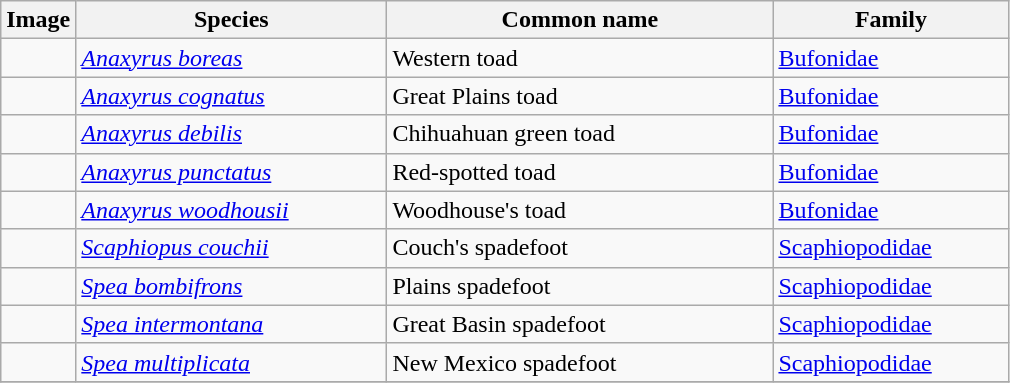<table class="sortable wikitable">
<tr>
<th>Image</th>
<th>Species</th>
<th>Common name</th>
<th>Family</th>
</tr>
<tr>
<td></td>
<td width=200><em><a href='#'>Anaxyrus boreas</a></em></td>
<td width=250>Western toad</td>
<td width=150><a href='#'>Bufonidae</a></td>
</tr>
<tr>
<td></td>
<td><em><a href='#'>Anaxyrus cognatus</a></em></td>
<td>Great Plains toad</td>
<td><a href='#'>Bufonidae</a></td>
</tr>
<tr>
<td></td>
<td><em><a href='#'>Anaxyrus debilis</a></em></td>
<td>Chihuahuan green toad</td>
<td><a href='#'>Bufonidae</a></td>
</tr>
<tr>
<td></td>
<td><em><a href='#'>Anaxyrus punctatus</a></em></td>
<td>Red-spotted toad</td>
<td><a href='#'>Bufonidae</a></td>
</tr>
<tr>
<td></td>
<td><em><a href='#'>Anaxyrus woodhousii</a></em></td>
<td>Woodhouse's toad</td>
<td><a href='#'>Bufonidae</a></td>
</tr>
<tr>
<td></td>
<td><em><a href='#'>Scaphiopus couchii</a></em></td>
<td>Couch's spadefoot</td>
<td><a href='#'>Scaphiopodidae</a></td>
</tr>
<tr>
<td></td>
<td><em><a href='#'>Spea bombifrons</a></em></td>
<td>Plains spadefoot</td>
<td><a href='#'>Scaphiopodidae</a></td>
</tr>
<tr>
<td></td>
<td><em><a href='#'>Spea intermontana</a></em></td>
<td>Great Basin spadefoot</td>
<td><a href='#'>Scaphiopodidae</a></td>
</tr>
<tr>
<td></td>
<td><em><a href='#'>Spea multiplicata</a></em></td>
<td>New Mexico spadefoot</td>
<td><a href='#'>Scaphiopodidae</a></td>
</tr>
<tr>
</tr>
</table>
